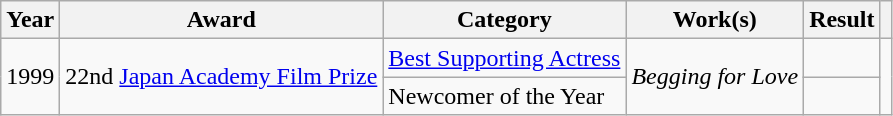<table class="wikitable">
<tr>
<th>Year</th>
<th>Award</th>
<th>Category</th>
<th>Work(s)</th>
<th>Result</th>
<th></th>
</tr>
<tr>
<td rowspan=2>1999</td>
<td rowspan=2>22nd <a href='#'>Japan Academy Film Prize</a></td>
<td><a href='#'>Best Supporting Actress</a></td>
<td rowspan=2><em>Begging for Love</em></td>
<td></td>
<td rowspan=2></td>
</tr>
<tr>
<td>Newcomer of the Year</td>
<td></td>
</tr>
</table>
